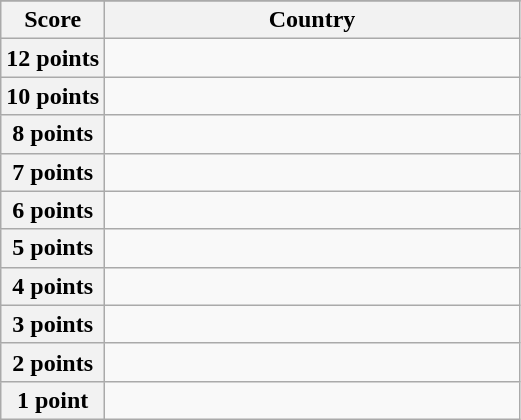<table class="wikitable">
<tr>
</tr>
<tr>
<th scope="col" width="20%">Score</th>
<th scope="col">Country</th>
</tr>
<tr>
<th scope="row">12 points</th>
<td></td>
</tr>
<tr>
<th scope="row">10 points</th>
<td></td>
</tr>
<tr>
<th scope="row">8 points</th>
<td></td>
</tr>
<tr>
<th scope="row">7 points</th>
<td></td>
</tr>
<tr>
<th scope="row">6 points</th>
<td></td>
</tr>
<tr>
<th scope="row">5 points</th>
<td></td>
</tr>
<tr>
<th scope="row">4 points</th>
<td></td>
</tr>
<tr>
<th scope="row">3 points</th>
<td></td>
</tr>
<tr>
<th scope="row">2 points</th>
<td></td>
</tr>
<tr>
<th scope="row">1 point</th>
<td></td>
</tr>
</table>
